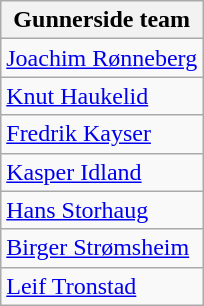<table class="wikitable" style="display: inline-table;">
<tr>
<th>Gunnerside team</th>
</tr>
<tr>
<td><a href='#'>Joachim Rønneberg</a></td>
</tr>
<tr>
<td><a href='#'>Knut Haukelid</a></td>
</tr>
<tr>
<td><a href='#'>Fredrik Kayser</a></td>
</tr>
<tr>
<td><a href='#'>Kasper Idland</a></td>
</tr>
<tr>
<td><a href='#'>Hans Storhaug</a></td>
</tr>
<tr>
<td><a href='#'>Birger Strømsheim</a></td>
</tr>
<tr>
<td><a href='#'>Leif Tronstad</a></td>
</tr>
</table>
